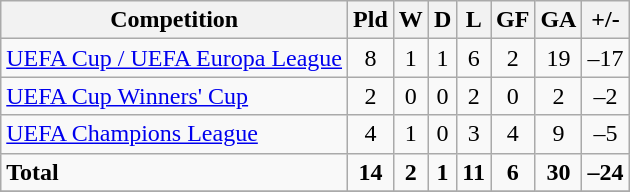<table class="wikitable">
<tr>
<th>Competition</th>
<th>Pld</th>
<th>W</th>
<th>D</th>
<th>L</th>
<th>GF</th>
<th>GA</th>
<th>+/-</th>
</tr>
<tr>
<td><a href='#'>UEFA Cup / UEFA Europa League</a></td>
<td style="text-align:center;">8</td>
<td style="text-align:center;">1</td>
<td style="text-align:center;">1</td>
<td style="text-align:center;">6</td>
<td style="text-align:center;">2</td>
<td style="text-align:center;">19</td>
<td style="text-align:center;">–17</td>
</tr>
<tr>
<td><a href='#'>UEFA Cup Winners' Cup</a></td>
<td style="text-align:center;">2</td>
<td style="text-align:center;">0</td>
<td style="text-align:center;">0</td>
<td style="text-align:center;">2</td>
<td style="text-align:center;">0</td>
<td style="text-align:center;">2</td>
<td style="text-align:center;">–2</td>
</tr>
<tr>
<td><a href='#'>UEFA Champions League</a></td>
<td style="text-align:center;">4</td>
<td style="text-align:center;">1</td>
<td style="text-align:center;">0</td>
<td style="text-align:center;">3</td>
<td style="text-align:center;">4</td>
<td style="text-align:center;">9</td>
<td style="text-align:center;">–5</td>
</tr>
<tr>
<td><strong>Total</strong></td>
<td style="text-align:center;"><strong>14</strong></td>
<td style="text-align:center;"><strong>2</strong></td>
<td style="text-align:center;"><strong>1</strong></td>
<td style="text-align:center;"><strong>11</strong></td>
<td style="text-align:center;"><strong>6</strong></td>
<td style="text-align:center;"><strong>30</strong></td>
<td style="text-align:center;"><strong>–24</strong></td>
</tr>
<tr>
</tr>
</table>
